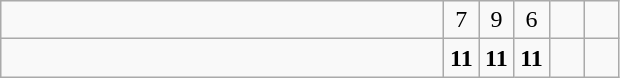<table class="wikitable">
<tr>
<td style="width:18em"></td>
<td align=center style="width:1em">7</td>
<td align=center style="width:1em">9</td>
<td align=center style="width:1em">6</td>
<td align=center style="width:1em"></td>
<td align=center style="width:1em"></td>
</tr>
<tr>
<td style="width:18em"></td>
<td align=center style="width:1em"><strong>11</strong></td>
<td align=center style="width:1em"><strong>11</strong></td>
<td align=center style="width:1em"><strong>11</strong></td>
<td align=center style="width:1em"></td>
<td align=center style="width:1em"></td>
</tr>
</table>
